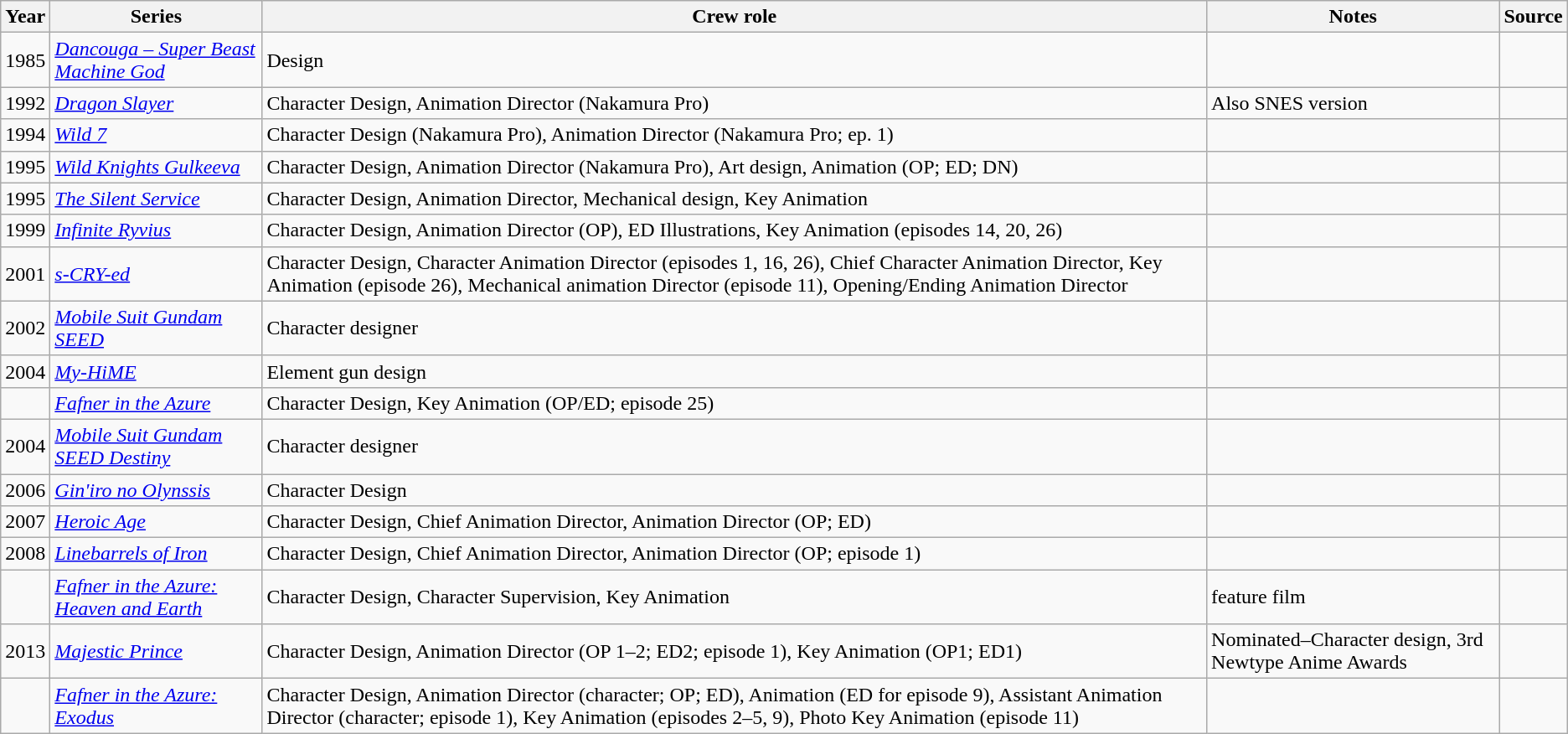<table class="wikitable sortable plainrowheaders">
<tr>
<th>Year</th>
<th>Series</th>
<th>Crew role</th>
<th class="unsortable">Notes</th>
<th class="unsortable">Source</th>
</tr>
<tr>
<td>1985</td>
<td><em><a href='#'>Dancouga – Super Beast Machine God</a></em></td>
<td>Design </td>
<td></td>
<td></td>
</tr>
<tr>
<td>1992</td>
<td><em><a href='#'>Dragon Slayer</a></em></td>
<td>Character Design, Animation Director (Nakamura Pro)</td>
<td>Also SNES version</td>
<td></td>
</tr>
<tr>
<td>1994</td>
<td><em><a href='#'>Wild 7</a></em></td>
<td>Character Design (Nakamura Pro), Animation Director (Nakamura Pro; ep. 1)</td>
<td></td>
<td></td>
</tr>
<tr>
<td>1995</td>
<td><em><a href='#'>Wild Knights Gulkeeva</a></em></td>
<td>Character Design, Animation Director (Nakamura Pro), Art design, Animation (OP; ED; DN)</td>
<td></td>
<td></td>
</tr>
<tr>
<td>1995</td>
<td><em><a href='#'>The Silent Service</a></em> </td>
<td>Character Design, Animation Director, Mechanical design, Key Animation</td>
<td></td>
<td></td>
</tr>
<tr>
<td>1999</td>
<td><em><a href='#'>Infinite Ryvius</a></em></td>
<td>Character Design, Animation Director (OP), ED Illustrations, Key Animation (episodes 14, 20, 26)</td>
<td></td>
<td></td>
</tr>
<tr>
<td>2001</td>
<td><em><a href='#'>s-CRY-ed</a></em></td>
<td>Character Design, Character Animation Director (episodes 1, 16, 26), Chief Character Animation Director, Key Animation (episode 26), Mechanical animation Director (episode 11), Opening/Ending Animation Director</td>
<td></td>
<td></td>
</tr>
<tr>
<td>2002</td>
<td><em><a href='#'>Mobile Suit Gundam SEED</a></em></td>
<td>Character designer</td>
<td></td>
<td></td>
</tr>
<tr>
<td>2004</td>
<td><em><a href='#'>My-HiME</a></em></td>
<td>Element gun design</td>
<td></td>
<td></td>
</tr>
<tr>
<td></td>
<td><em><a href='#'>Fafner in the Azure</a></em></td>
<td>Character Design, Key Animation (OP/ED; episode 25)</td>
<td></td>
<td></td>
</tr>
<tr>
<td>2004</td>
<td><em><a href='#'>Mobile Suit Gundam SEED Destiny</a></em></td>
<td>Character designer</td>
<td></td>
<td></td>
</tr>
<tr>
<td>2006</td>
<td><em><a href='#'>Gin'iro no Olynssis</a></em></td>
<td>Character Design</td>
<td></td>
<td></td>
</tr>
<tr>
<td>2007</td>
<td><em><a href='#'>Heroic Age</a></em></td>
<td>Character Design, Chief Animation Director, Animation Director (OP; ED)</td>
<td></td>
<td></td>
</tr>
<tr>
<td>2008</td>
<td><em><a href='#'>Linebarrels of Iron</a></em></td>
<td>Character Design, Chief Animation Director, Animation Director (OP; episode 1)</td>
<td></td>
<td></td>
</tr>
<tr>
<td></td>
<td><em><a href='#'>Fafner in the Azure: Heaven and Earth</a></em></td>
<td>Character Design, Character Supervision, Key Animation</td>
<td>feature film</td>
<td></td>
</tr>
<tr>
<td>2013</td>
<td><em><a href='#'>Majestic Prince</a></em></td>
<td>Character Design, Animation Director (OP 1–2; ED2; episode 1), Key Animation (OP1; ED1)</td>
<td>Nominated–Character design, 3rd Newtype Anime Awards</td>
<td></td>
</tr>
<tr>
<td></td>
<td><em><a href='#'>Fafner in the Azure: Exodus</a></em></td>
<td>Character Design, Animation Director (character; OP; ED), Animation (ED for episode 9), Assistant Animation Director (character; episode 1), Key Animation (episodes 2–5, 9), Photo Key Animation (episode 11)</td>
<td></td>
<td></td>
</tr>
</table>
